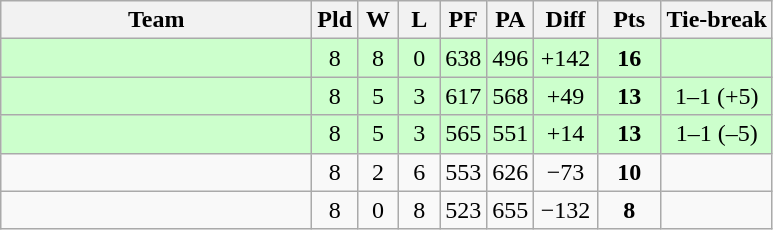<table class=wikitable style="text-align:center">
<tr>
<th width=200>Team</th>
<th width=20>Pld</th>
<th width=20>W</th>
<th width=20>L</th>
<th width=20>PF</th>
<th width=20>PA</th>
<th width=35>Diff</th>
<th width=35>Pts</th>
<th>Tie-break</th>
</tr>
<tr style="background:#cfc;">
<td style="text-align:left"></td>
<td>8</td>
<td>8</td>
<td>0</td>
<td>638</td>
<td>496</td>
<td>+142</td>
<td><strong>16</strong></td>
<td></td>
</tr>
<tr style="background:#cfc;">
<td style="text-align:left"></td>
<td>8</td>
<td>5</td>
<td>3</td>
<td>617</td>
<td>568</td>
<td>+49</td>
<td><strong>13</strong></td>
<td>1–1 (+5)</td>
</tr>
<tr style="background:#cfc;">
<td style="text-align:left"></td>
<td>8</td>
<td>5</td>
<td>3</td>
<td>565</td>
<td>551</td>
<td>+14</td>
<td><strong>13</strong></td>
<td>1–1 (–5)</td>
</tr>
<tr>
<td style="text-align:left"></td>
<td>8</td>
<td>2</td>
<td>6</td>
<td>553</td>
<td>626</td>
<td>−73</td>
<td><strong>10</strong></td>
<td></td>
</tr>
<tr>
<td style="text-align:left"></td>
<td>8</td>
<td>0</td>
<td>8</td>
<td>523</td>
<td>655</td>
<td>−132</td>
<td><strong>8</strong></td>
<td></td>
</tr>
</table>
